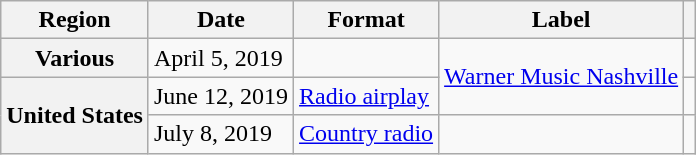<table class="wikitable plainrowheaders unsortable">
<tr>
<th scope="col">Region</th>
<th scope="col">Date</th>
<th scope="col">Format</th>
<th scope="col">Label</th>
<th scope="col"></th>
</tr>
<tr>
<th scope="row">Various</th>
<td>April 5, 2019</td>
<td></td>
<td rowspan="2"><a href='#'>Warner Music Nashville</a></td>
<td style="text-align:center;"></td>
</tr>
<tr>
<th scope="row" rowspan="2">United States</th>
<td>June 12, 2019</td>
<td><a href='#'>Radio airplay</a></td>
<td style="text-align:center;"></td>
</tr>
<tr>
<td>July 8, 2019</td>
<td><a href='#'>Country radio</a></td>
<td></td>
<td style="text-align:center;"></td>
</tr>
</table>
